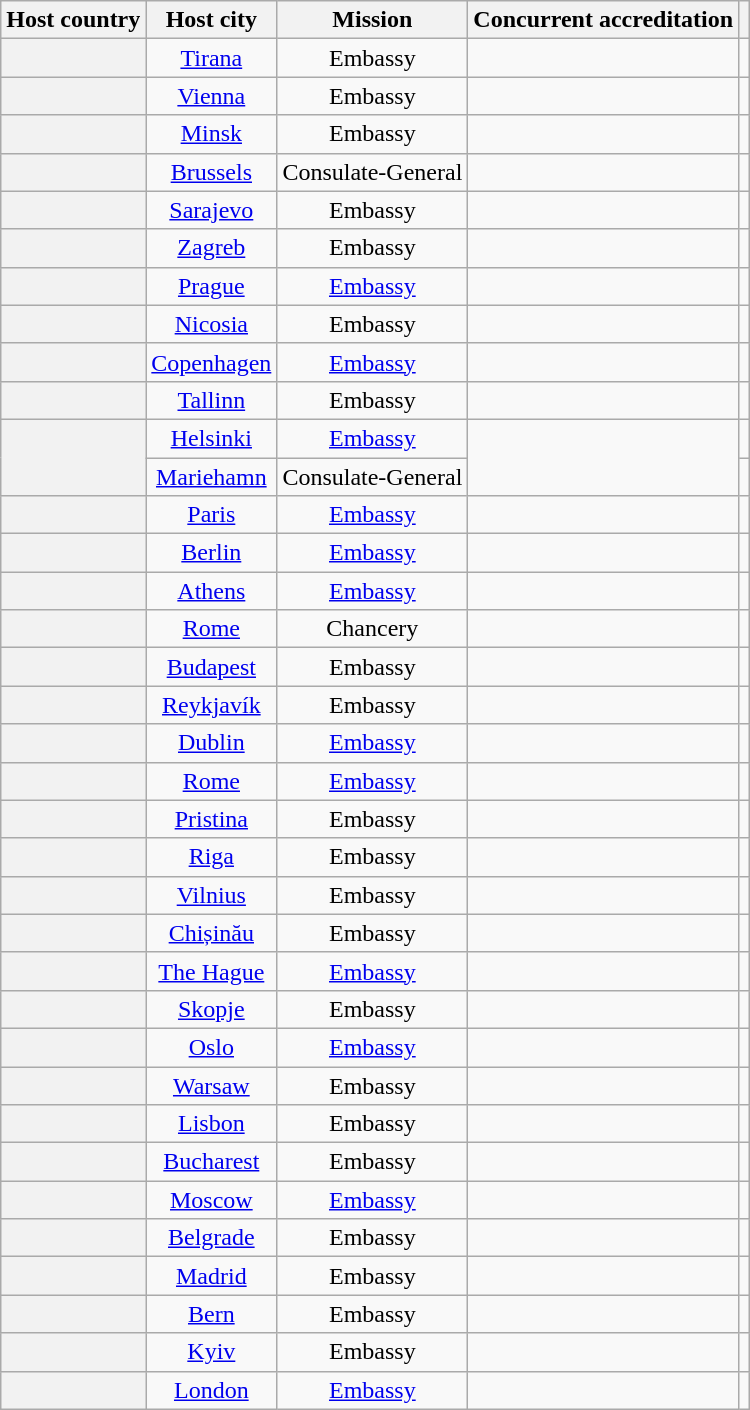<table class="wikitable plainrowheaders" style="text-align:center;">
<tr>
<th scope="col">Host country</th>
<th scope="col">Host city</th>
<th scope="col">Mission</th>
<th scope="col">Concurrent accreditation</th>
<th scope="col"></th>
</tr>
<tr>
<th scope="row"></th>
<td><a href='#'>Tirana</a></td>
<td>Embassy</td>
<td></td>
<td></td>
</tr>
<tr>
<th scope="row"></th>
<td><a href='#'>Vienna</a></td>
<td>Embassy</td>
<td></td>
<td></td>
</tr>
<tr>
<th scope="row"></th>
<td><a href='#'>Minsk</a></td>
<td>Embassy</td>
<td></td>
<td></td>
</tr>
<tr>
<th scope="row"></th>
<td><a href='#'>Brussels</a></td>
<td>Consulate-General</td>
<td></td>
<td></td>
</tr>
<tr>
<th scope="row"></th>
<td><a href='#'>Sarajevo</a></td>
<td>Embassy</td>
<td></td>
<td></td>
</tr>
<tr>
<th scope="row"></th>
<td><a href='#'>Zagreb</a></td>
<td>Embassy</td>
<td></td>
<td></td>
</tr>
<tr>
<th scope="row"></th>
<td><a href='#'>Prague</a></td>
<td><a href='#'>Embassy</a></td>
<td></td>
<td></td>
</tr>
<tr>
<th scope="row"></th>
<td><a href='#'>Nicosia</a></td>
<td>Embassy</td>
<td></td>
<td></td>
</tr>
<tr>
<th scope="row"></th>
<td><a href='#'>Copenhagen</a></td>
<td><a href='#'>Embassy</a></td>
<td></td>
<td></td>
</tr>
<tr>
<th scope="row"></th>
<td><a href='#'>Tallinn</a></td>
<td>Embassy</td>
<td></td>
<td></td>
</tr>
<tr>
<th scope="row" rowspan="2"></th>
<td><a href='#'>Helsinki</a></td>
<td><a href='#'>Embassy</a></td>
<td rowspan="2"></td>
<td></td>
</tr>
<tr>
<td><a href='#'>Mariehamn</a></td>
<td>Consulate-General</td>
<td></td>
</tr>
<tr>
<th scope="row"></th>
<td><a href='#'>Paris</a></td>
<td><a href='#'>Embassy</a></td>
<td></td>
<td></td>
</tr>
<tr>
<th scope="row"></th>
<td><a href='#'>Berlin</a></td>
<td><a href='#'>Embassy</a></td>
<td></td>
<td></td>
</tr>
<tr>
<th scope="row"></th>
<td><a href='#'>Athens</a></td>
<td><a href='#'>Embassy</a></td>
<td></td>
<td></td>
</tr>
<tr>
<th scope="row"></th>
<td><a href='#'>Rome</a></td>
<td>Chancery</td>
<td></td>
<td></td>
</tr>
<tr>
<th scope="row"></th>
<td><a href='#'>Budapest</a></td>
<td>Embassy</td>
<td></td>
<td></td>
</tr>
<tr>
<th scope="row"></th>
<td><a href='#'>Reykjavík</a></td>
<td>Embassy</td>
<td></td>
<td></td>
</tr>
<tr>
<th scope="row"></th>
<td><a href='#'>Dublin</a></td>
<td><a href='#'>Embassy</a></td>
<td></td>
<td></td>
</tr>
<tr>
<th scope="row"></th>
<td><a href='#'>Rome</a></td>
<td><a href='#'>Embassy</a></td>
<td></td>
<td></td>
</tr>
<tr>
<th scope="row"></th>
<td><a href='#'>Pristina</a></td>
<td>Embassy</td>
<td></td>
<td></td>
</tr>
<tr>
<th scope="row"></th>
<td><a href='#'>Riga</a></td>
<td>Embassy</td>
<td></td>
<td></td>
</tr>
<tr>
<th scope="row"></th>
<td><a href='#'>Vilnius</a></td>
<td>Embassy</td>
<td></td>
<td></td>
</tr>
<tr>
<th scope="row"></th>
<td><a href='#'>Chișinău</a></td>
<td>Embassy</td>
<td></td>
<td></td>
</tr>
<tr>
<th scope="row"></th>
<td><a href='#'>The Hague</a></td>
<td><a href='#'>Embassy</a></td>
<td></td>
<td></td>
</tr>
<tr>
<th scope="row"></th>
<td><a href='#'>Skopje</a></td>
<td>Embassy</td>
<td></td>
<td></td>
</tr>
<tr>
<th scope="row"></th>
<td><a href='#'>Oslo</a></td>
<td><a href='#'>Embassy</a></td>
<td></td>
<td></td>
</tr>
<tr>
<th scope="row"></th>
<td><a href='#'>Warsaw</a></td>
<td>Embassy</td>
<td></td>
<td></td>
</tr>
<tr>
<th scope="row"></th>
<td><a href='#'>Lisbon</a></td>
<td>Embassy</td>
<td></td>
<td></td>
</tr>
<tr>
<th scope="row"></th>
<td><a href='#'>Bucharest</a></td>
<td>Embassy</td>
<td></td>
<td></td>
</tr>
<tr>
<th scope="row"></th>
<td><a href='#'>Moscow</a></td>
<td><a href='#'>Embassy</a></td>
<td></td>
<td></td>
</tr>
<tr>
<th scope="row"></th>
<td><a href='#'>Belgrade</a></td>
<td>Embassy</td>
<td></td>
<td></td>
</tr>
<tr>
<th scope="row"></th>
<td><a href='#'>Madrid</a></td>
<td>Embassy</td>
<td></td>
<td></td>
</tr>
<tr>
<th scope="row"></th>
<td><a href='#'>Bern</a></td>
<td>Embassy</td>
<td></td>
<td></td>
</tr>
<tr>
<th scope="row"></th>
<td><a href='#'>Kyiv</a></td>
<td>Embassy</td>
<td></td>
<td></td>
</tr>
<tr>
<th scope="row"></th>
<td><a href='#'>London</a></td>
<td><a href='#'>Embassy</a></td>
<td></td>
<td></td>
</tr>
</table>
